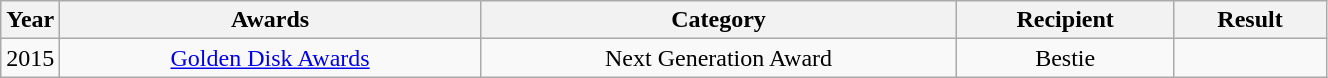<table class=wikitable width=70% style="text-align:center;">
<tr>
<th>Year</th>
<th>Awards</th>
<th>Category</th>
<th>Recipient</th>
<th>Result</th>
</tr>
<tr>
<td width=10>2015</td>
<td><a href='#'>Golden Disk Awards</a></td>
<td>Next Generation Award</td>
<td align="center">Bestie</td>
<td></td>
</tr>
</table>
